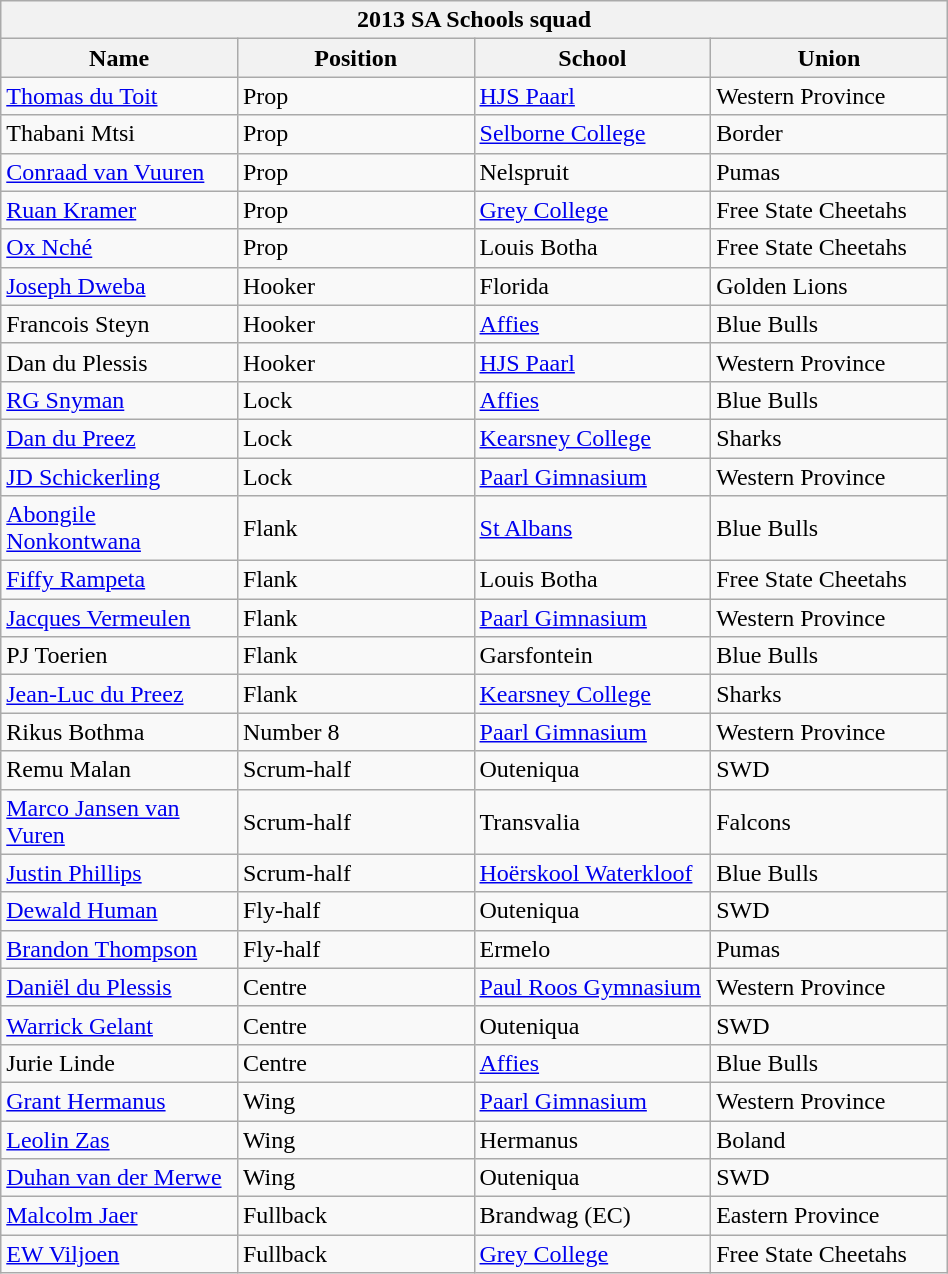<table class="wikitable" style="text-align:left; width:50%">
<tr>
<th colspan="100%">2013 SA Schools squad</th>
</tr>
<tr>
<th style="width:25%;">Name</th>
<th style="width:25%;">Position</th>
<th style="width:25%;">School</th>
<th style="width:25%;">Union</th>
</tr>
<tr>
<td><a href='#'>Thomas du Toit</a></td>
<td>Prop</td>
<td><a href='#'>HJS Paarl</a></td>
<td>Western Province</td>
</tr>
<tr>
<td>Thabani Mtsi</td>
<td>Prop</td>
<td><a href='#'>Selborne College</a></td>
<td>Border</td>
</tr>
<tr>
<td><a href='#'>Conraad van Vuuren</a></td>
<td>Prop</td>
<td>Nelspruit</td>
<td>Pumas</td>
</tr>
<tr>
<td><a href='#'>Ruan Kramer</a></td>
<td>Prop</td>
<td><a href='#'>Grey College</a></td>
<td>Free State Cheetahs</td>
</tr>
<tr>
<td><a href='#'>Ox Nché</a></td>
<td>Prop</td>
<td>Louis Botha</td>
<td>Free State Cheetahs</td>
</tr>
<tr>
<td><a href='#'>Joseph Dweba</a></td>
<td>Hooker</td>
<td>Florida</td>
<td>Golden Lions</td>
</tr>
<tr>
<td>Francois Steyn</td>
<td>Hooker</td>
<td><a href='#'>Affies</a></td>
<td>Blue Bulls</td>
</tr>
<tr>
<td>Dan du Plessis</td>
<td>Hooker</td>
<td><a href='#'>HJS Paarl</a></td>
<td>Western Province</td>
</tr>
<tr>
<td><a href='#'>RG Snyman</a></td>
<td>Lock</td>
<td><a href='#'>Affies</a></td>
<td>Blue Bulls</td>
</tr>
<tr>
<td><a href='#'>Dan du Preez</a></td>
<td>Lock</td>
<td><a href='#'>Kearsney College</a></td>
<td>Sharks</td>
</tr>
<tr>
<td><a href='#'>JD Schickerling</a></td>
<td>Lock</td>
<td><a href='#'>Paarl Gimnasium</a></td>
<td>Western Province</td>
</tr>
<tr>
<td><a href='#'>Abongile Nonkontwana</a></td>
<td>Flank</td>
<td><a href='#'>St Albans</a></td>
<td>Blue Bulls</td>
</tr>
<tr>
<td><a href='#'>Fiffy Rampeta</a></td>
<td>Flank</td>
<td>Louis Botha</td>
<td>Free State Cheetahs</td>
</tr>
<tr>
<td><a href='#'>Jacques Vermeulen</a></td>
<td>Flank</td>
<td><a href='#'>Paarl Gimnasium</a></td>
<td>Western Province</td>
</tr>
<tr>
<td>PJ Toerien</td>
<td>Flank</td>
<td>Garsfontein</td>
<td>Blue Bulls</td>
</tr>
<tr>
<td><a href='#'>Jean-Luc du Preez</a></td>
<td>Flank</td>
<td><a href='#'>Kearsney College</a></td>
<td>Sharks</td>
</tr>
<tr>
<td>Rikus Bothma</td>
<td>Number 8</td>
<td><a href='#'>Paarl Gimnasium</a></td>
<td>Western Province</td>
</tr>
<tr>
<td>Remu Malan</td>
<td>Scrum-half</td>
<td>Outeniqua</td>
<td>SWD</td>
</tr>
<tr>
<td><a href='#'>Marco Jansen van Vuren</a></td>
<td>Scrum-half</td>
<td>Transvalia</td>
<td>Falcons</td>
</tr>
<tr>
<td><a href='#'>Justin Phillips</a></td>
<td>Scrum-half</td>
<td><a href='#'>Hoërskool Waterkloof</a></td>
<td>Blue Bulls</td>
</tr>
<tr>
<td><a href='#'>Dewald Human</a></td>
<td>Fly-half</td>
<td>Outeniqua</td>
<td>SWD</td>
</tr>
<tr>
<td><a href='#'>Brandon Thompson</a></td>
<td>Fly-half</td>
<td>Ermelo</td>
<td>Pumas</td>
</tr>
<tr>
<td><a href='#'>Daniël du Plessis</a></td>
<td>Centre</td>
<td><a href='#'>Paul Roos Gymnasium</a></td>
<td>Western Province</td>
</tr>
<tr>
<td><a href='#'>Warrick Gelant</a></td>
<td>Centre</td>
<td>Outeniqua</td>
<td>SWD</td>
</tr>
<tr>
<td>Jurie Linde</td>
<td>Centre</td>
<td><a href='#'>Affies</a></td>
<td>Blue Bulls</td>
</tr>
<tr>
<td><a href='#'>Grant Hermanus</a></td>
<td>Wing</td>
<td><a href='#'>Paarl Gimnasium</a></td>
<td>Western Province</td>
</tr>
<tr>
<td><a href='#'>Leolin Zas</a></td>
<td>Wing</td>
<td>Hermanus</td>
<td>Boland</td>
</tr>
<tr>
<td><a href='#'>Duhan van der Merwe</a></td>
<td>Wing</td>
<td>Outeniqua</td>
<td>SWD</td>
</tr>
<tr>
<td><a href='#'>Malcolm Jaer</a></td>
<td>Fullback</td>
<td>Brandwag (EC)</td>
<td>Eastern Province</td>
</tr>
<tr>
<td><a href='#'>EW Viljoen</a></td>
<td>Fullback</td>
<td><a href='#'>Grey College</a></td>
<td>Free State Cheetahs</td>
</tr>
</table>
